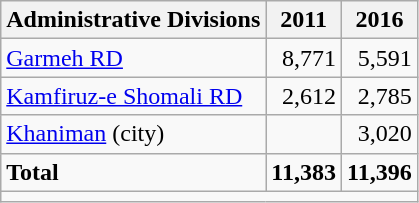<table class="wikitable">
<tr>
<th>Administrative Divisions</th>
<th>2011</th>
<th>2016</th>
</tr>
<tr>
<td><a href='#'>Garmeh RD</a></td>
<td style="text-align: right;">8,771</td>
<td style="text-align: right;">5,591</td>
</tr>
<tr>
<td><a href='#'>Kamfiruz-e Shomali RD</a></td>
<td style="text-align: right;">2,612</td>
<td style="text-align: right;">2,785</td>
</tr>
<tr>
<td><a href='#'>Khaniman</a> (city)</td>
<td style="text-align: right;"></td>
<td style="text-align: right;">3,020</td>
</tr>
<tr>
<td><strong>Total</strong></td>
<td style="text-align: right;"><strong>11,383</strong></td>
<td style="text-align: right;"><strong>11,396</strong></td>
</tr>
<tr>
<td colspan=3></td>
</tr>
</table>
